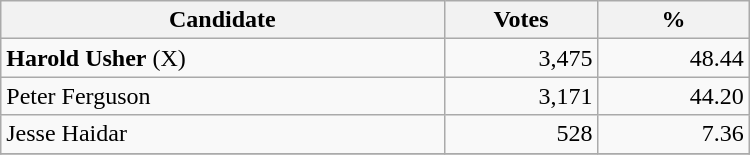<table style="width:500px;" class="wikitable">
<tr>
<th align="center">Candidate</th>
<th align="center">Votes</th>
<th align="center">%</th>
</tr>
<tr>
<td align="left"><strong>Harold Usher</strong> (X)</td>
<td align="right">3,475</td>
<td align="right">48.44</td>
</tr>
<tr>
<td align="left">Peter Ferguson</td>
<td align="right">3,171</td>
<td align="right">44.20</td>
</tr>
<tr>
<td align="left">Jesse Haidar</td>
<td align="right">528</td>
<td align="right">7.36</td>
</tr>
<tr>
</tr>
</table>
